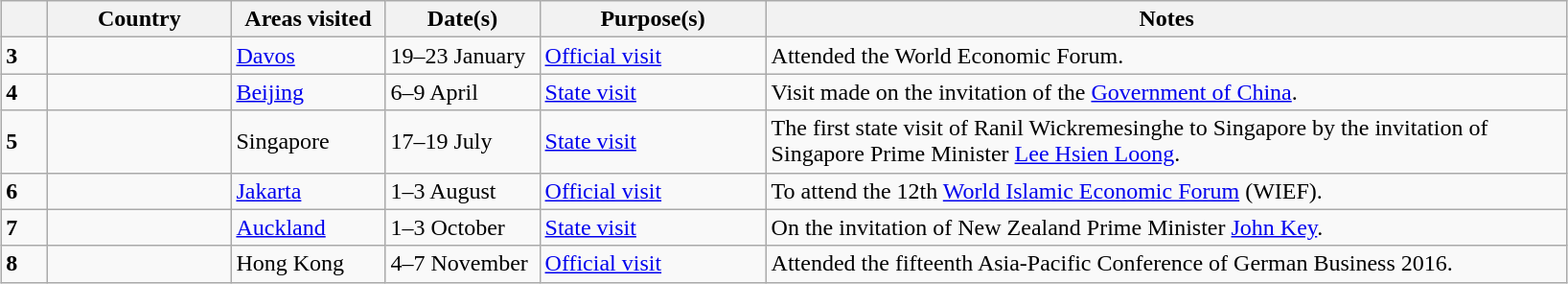<table class="wikitable outercollapse sortable" style="margin: 1em auto 1em auto">
<tr>
<th style="width: 3%;"></th>
<th width=120>Country</th>
<th width=100>Areas visited</th>
<th width=100>Date(s)</th>
<th width=150>Purpose(s)</th>
<th width=550>Notes</th>
</tr>
<tr>
<td><strong>3</strong></td>
<td></td>
<td><a href='#'>Davos</a></td>
<td>19–23 January</td>
<td><a href='#'>Official visit</a></td>
<td> Attended the World Economic Forum.</td>
</tr>
<tr>
<td><strong>4</strong></td>
<td></td>
<td><a href='#'>Beijing</a></td>
<td>6–9 April</td>
<td><a href='#'>State visit</a></td>
<td> Visit made on the invitation of the <a href='#'>Government of China</a>.</td>
</tr>
<tr>
<td><strong>5</strong></td>
<td></td>
<td>Singapore</td>
<td>17–19 July</td>
<td><a href='#'>State visit</a></td>
<td>The first state visit of Ranil Wickremesinghe to Singapore by the invitation of Singapore Prime Minister <a href='#'>Lee Hsien Loong</a>.</td>
</tr>
<tr>
<td><strong>6</strong></td>
<td></td>
<td><a href='#'>Jakarta</a></td>
<td>1–3 August</td>
<td><a href='#'>Official visit</a></td>
<td> To attend the 12th <a href='#'>World Islamic Economic Forum</a> (WIEF).</td>
</tr>
<tr>
<td><strong>7</strong></td>
<td></td>
<td><a href='#'>Auckland</a></td>
<td>1–3 October</td>
<td><a href='#'>State visit</a></td>
<td>On the invitation of New Zealand Prime Minister <a href='#'>John Key</a>.</td>
</tr>
<tr>
<td><strong>8</strong></td>
<td></td>
<td>Hong Kong</td>
<td>4–7 November</td>
<td><a href='#'>Official visit</a></td>
<td>Attended the fifteenth Asia-Pacific Conference of German Business 2016.</td>
</tr>
</table>
